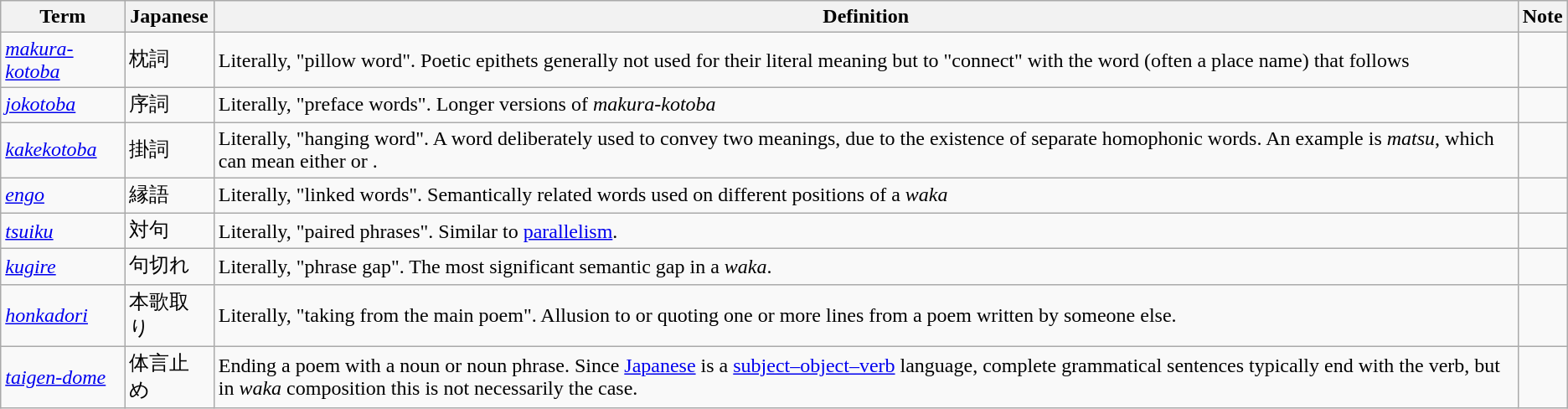<table class="wikitable">
<tr>
<th>Term</th>
<th>Japanese</th>
<th>Definition</th>
<th>Note</th>
</tr>
<tr>
<td><em><a href='#'>makura-kotoba</a></em></td>
<td>枕詞</td>
<td>Literally, "pillow word". Poetic epithets generally not used for their literal meaning but to "connect" with the word (often a place name) that follows</td>
<td></td>
</tr>
<tr>
<td><em><a href='#'>jokotoba</a></em></td>
<td>序詞</td>
<td>Literally, "preface words". Longer versions of <em>makura-kotoba</em></td>
<td></td>
</tr>
<tr>
<td><em><a href='#'>kakekotoba</a></em></td>
<td>掛詞</td>
<td>Literally, "hanging word". A word deliberately used to convey two meanings, due to the existence of separate homophonic words. An example is <em>matsu</em>, which can mean either  or .</td>
<td></td>
</tr>
<tr>
<td><em><a href='#'>engo</a></em></td>
<td>縁語</td>
<td>Literally, "linked words". Semantically related words used on different positions of a <em>waka</em></td>
<td></td>
</tr>
<tr>
<td><em><a href='#'>tsuiku</a></em></td>
<td>対句</td>
<td>Literally, "paired phrases". Similar to <a href='#'>parallelism</a>.</td>
<td></td>
</tr>
<tr>
<td><em><a href='#'>kugire</a></em></td>
<td>句切れ</td>
<td>Literally, "phrase gap". The most significant semantic gap in a <em>waka</em>.</td>
<td></td>
</tr>
<tr>
<td><em><a href='#'>honkadori</a></em></td>
<td>本歌取り</td>
<td>Literally, "taking from the main poem". Allusion to or quoting one or more lines from a poem written by someone else.</td>
<td></td>
</tr>
<tr>
<td><em><a href='#'>taigen-dome</a></em></td>
<td>体言止め</td>
<td>Ending a poem with a noun or noun phrase. Since <a href='#'>Japanese</a> is a <a href='#'>subject–object–verb</a> language, complete grammatical sentences typically end with the verb, but in <em>waka</em> composition this is not necessarily the case.</td>
<td></td>
</tr>
</table>
